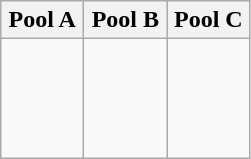<table class="wikitable">
<tr>
<th width=32%>Pool A</th>
<th width=32%>Pool B</th>
<th width=32%>Pool C</th>
</tr>
<tr>
<td><br><br>
<br>
<br>
</td>
<td><br><br>
<br>
<br>
</td>
<td><br><br>
<br>
<br>
</td>
</tr>
</table>
